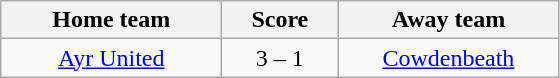<table class="wikitable" style="text-align: center">
<tr>
<th width=140>Home team</th>
<th width=70>Score</th>
<th width=140>Away team</th>
</tr>
<tr>
<td><a href='#'>Ayr United</a></td>
<td>3 – 1</td>
<td><a href='#'>Cowdenbeath</a></td>
</tr>
</table>
